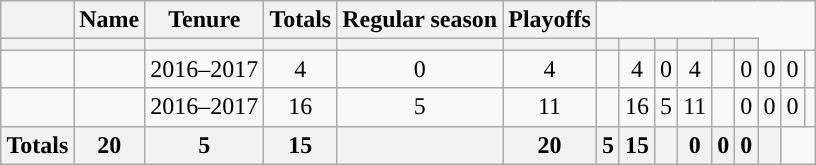<table class="wikitable sortable" style="clear:both; margin:1.5em auto; text-align:center;">
<tr>
<th></th>
<th>Name</th>
<th>Tenure</th>
<th>Totals</th>
<th>Regular season</th>
<th>Playoffs</th>
</tr>
<tr>
<th></th>
<th></th>
<th></th>
<th></th>
<th></th>
<th></th>
<th></th>
<th></th>
<th></th>
<th></th>
<th></th>
<th></th>
</tr>
<tr>
<td></td>
<td></td>
<td>2016–2017</td>
<td>4</td>
<td>0</td>
<td>4</td>
<td></td>
<td>4</td>
<td>0</td>
<td>4</td>
<td></td>
<td>0</td>
<td>0</td>
<td>0</td>
<td></td>
</tr>
<tr>
<td></td>
<td></td>
<td>2016–2017</td>
<td>16</td>
<td>5</td>
<td>11</td>
<td></td>
<td>16</td>
<td>5</td>
<td>11</td>
<td></td>
<td>0</td>
<td>0</td>
<td>0</td>
<td></td>
</tr>
<tr>
<th>Totals</th>
<th>20</th>
<th>5</th>
<th>15</th>
<th></th>
<th>20</th>
<th>5</th>
<th>15</th>
<th></th>
<th>0</th>
<th>0</th>
<th>0</th>
<th></th>
</tr>
</table>
